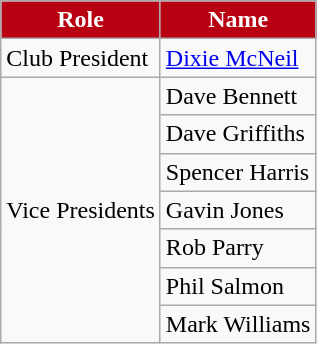<table class="wikitable" |>
<tr>
<th style="background:#b90013;color:white">Role</th>
<th style="background:#b90013;color:white">Name</th>
</tr>
<tr>
<td>Club President</td>
<td><a href='#'>Dixie McNeil</a></td>
</tr>
<tr>
<td rowspan="7">Vice Presidents</td>
<td>Dave Bennett</td>
</tr>
<tr>
<td align="left">Dave Griffiths</td>
</tr>
<tr>
<td>Spencer Harris</td>
</tr>
<tr>
<td>Gavin Jones</td>
</tr>
<tr>
<td>Rob Parry</td>
</tr>
<tr>
<td>Phil Salmon</td>
</tr>
<tr>
<td>Mark Williams</td>
</tr>
</table>
